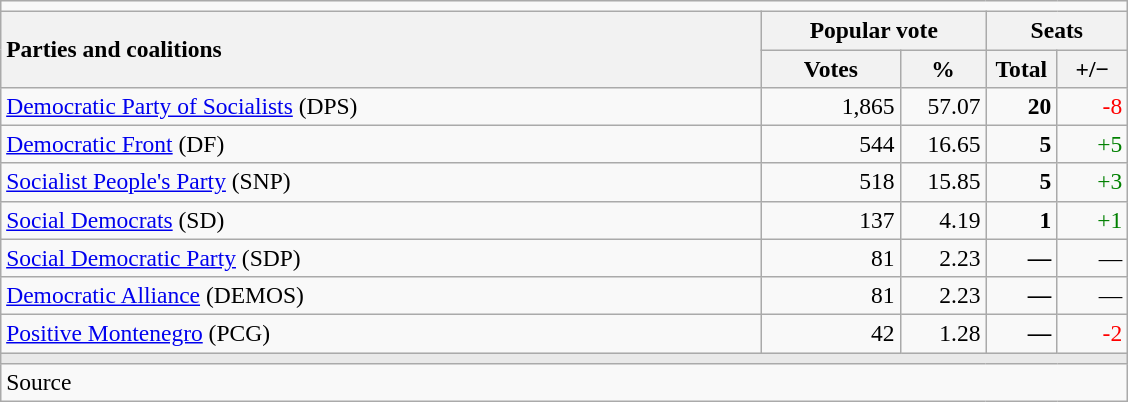<table class="wikitable" style="text-align:right; font-size:98%; margin-bottom:0">
<tr>
<td colspan="6"></td>
</tr>
<tr>
<th style="text-align:left;" rowspan="2" width="500">Parties and coalitions</th>
<th colspan="2">Popular vote</th>
<th colspan="2">Seats</th>
</tr>
<tr>
<th width="85">Votes</th>
<th width="50">%</th>
<th width="40">Total</th>
<th width="40">+/−</th>
</tr>
<tr>
<td align="left"><a href='#'>Democratic Party of Socialists</a> (DPS)</td>
<td>1,865</td>
<td>57.07</td>
<td><strong>20</strong></td>
<td style="color:red;">-8</td>
</tr>
<tr>
<td align="left"><a href='#'>Democratic Front</a> (DF)</td>
<td>544</td>
<td>16.65</td>
<td><strong>5</strong></td>
<td style="color:green;">+5</td>
</tr>
<tr>
<td align="left"><a href='#'>Socialist People's Party</a> (SNP)</td>
<td>518</td>
<td>15.85</td>
<td><strong>5</strong></td>
<td style="color:green;">+3</td>
</tr>
<tr>
<td align="left"><a href='#'>Social Democrats</a> (SD)</td>
<td>137</td>
<td>4.19</td>
<td><strong>1</strong></td>
<td style="color:green;">+1</td>
</tr>
<tr>
<td align="left"><a href='#'>Social Democratic Party</a> (SDP)</td>
<td>81</td>
<td>2.23</td>
<td><strong>—</strong></td>
<td>—</td>
</tr>
<tr>
<td align="left"><a href='#'>Democratic Alliance</a> (DEMOS)</td>
<td>81</td>
<td>2.23</td>
<td><strong>—</strong></td>
<td>—</td>
</tr>
<tr>
<td align="left"><a href='#'>Positive Montenegro</a> (PCG)</td>
<td>42</td>
<td>1.28</td>
<td><strong>—</strong></td>
<td style="color:red;">-2</td>
</tr>
<tr>
<td colspan="6" bgcolor="#E9E9E9"></td>
</tr>
<tr>
<td align="left" colspan="6">Source</td>
</tr>
</table>
